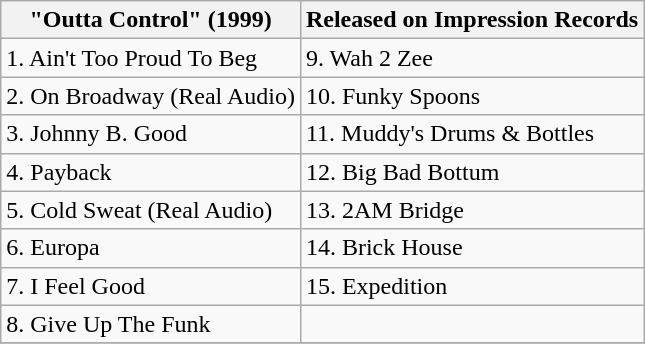<table class="wikitable" border="1">
<tr>
<th>"Outta Control" (1999)</th>
<th>Released on Impression Records</th>
</tr>
<tr>
<td>1. Ain't Too Proud To Beg</td>
<td>9. Wah 2 Zee</td>
</tr>
<tr>
<td>2. On Broadway (Real Audio)</td>
<td>10. Funky Spoons</td>
</tr>
<tr>
<td>3. Johnny B. Good</td>
<td>11. Muddy's Drums & Bottles</td>
</tr>
<tr>
<td>4. Payback</td>
<td>12. Big Bad Bottum</td>
</tr>
<tr>
<td>5. Cold Sweat (Real Audio)</td>
<td>13. 2AM Bridge</td>
</tr>
<tr>
<td>6. Europa</td>
<td>14. Brick House</td>
</tr>
<tr>
<td>7. I Feel Good</td>
<td>15. Expedition</td>
</tr>
<tr>
<td>8. Give Up The Funk</td>
<td></td>
</tr>
<tr>
</tr>
</table>
